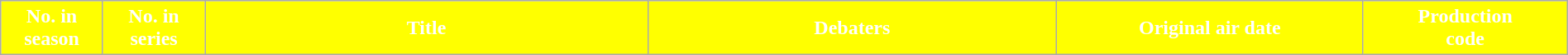<table class="wikitable plainrowheaders" width="100%">
<tr style="color:white">
<th style="background:#FFFF00; width:6%;">No. in<br>season</th>
<th style="background:#FFFF00; width:6%;">No. in<br>series</th>
<th style="background:#FFFF00; width:26%;">Title</th>
<th style="background:#FFFF00; width:24%;">Debaters</th>
<th style="background:#FFFF00; width:18%;">Original air date</th>
<th style="background:#FFFF00; width:12%;">Production<br>code<br>










</th>
</tr>
</table>
